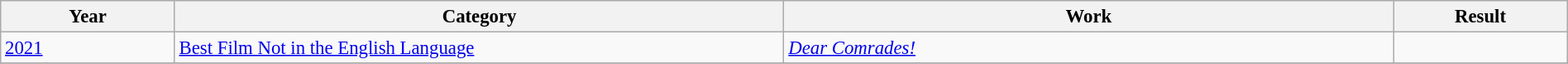<table class="wikitable sortable" width="100%" style="font-size: 95%">
<tr>
<th width="10%">Year</th>
<th width="35%">Category</th>
<th width="35%">Work</th>
<th width="10%">Result</th>
</tr>
<tr>
<td><a href='#'>2021</a></td>
<td><a href='#'>Best Film Not in the English Language</a></td>
<td><em><a href='#'>Dear Comrades!</a></em></td>
<td></td>
</tr>
<tr>
</tr>
</table>
